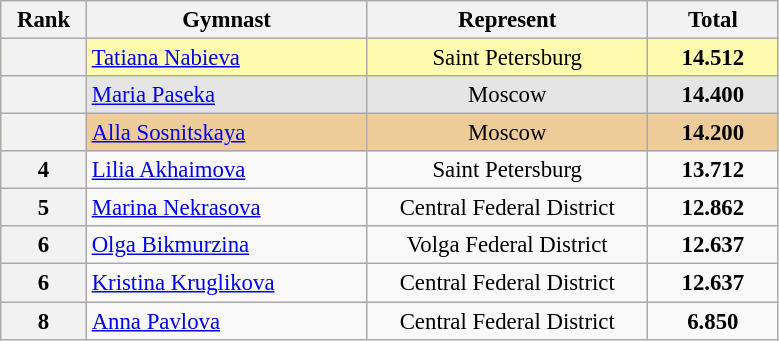<table class="wikitable sortable" style="text-align:center; font-size:95%">
<tr>
<th scope="col" style="width:50px;">Rank</th>
<th scope="col" style="width:180px;">Gymnast</th>
<th scope="col" style="width:180px;">Represent</th>
<th scope="col" style="width:80px;">Total</th>
</tr>
<tr style="background:#fffcaf;">
<th scope=row style="text-align:center"></th>
<td style="text-align:left;"><a href='#'>Tatiana Nabieva</a></td>
<td>Saint Petersburg</td>
<td><strong>14.512</strong></td>
</tr>
<tr style="background:#e5e5e5;">
<th scope=row style="text-align:center"></th>
<td style="text-align:left;"><a href='#'>Maria Paseka</a></td>
<td>Moscow</td>
<td><strong>14.400</strong></td>
</tr>
<tr style="background:#ec9;">
<th scope=row style="text-align:center"></th>
<td style="text-align:left;"><a href='#'>Alla Sosnitskaya</a></td>
<td>Moscow</td>
<td><strong>14.200</strong></td>
</tr>
<tr>
<th scope=row style="text-align:center">4</th>
<td style="text-align:left;"><a href='#'>Lilia Akhaimova</a></td>
<td>Saint Petersburg</td>
<td><strong>13.712</strong></td>
</tr>
<tr>
<th scope=row style="text-align:center">5</th>
<td style="text-align:left;"><a href='#'>Marina Nekrasova</a></td>
<td>Central Federal District</td>
<td><strong>12.862</strong></td>
</tr>
<tr>
<th scope=row style="text-align:center">6</th>
<td style="text-align:left;"><a href='#'>Olga Bikmurzina</a></td>
<td>Volga Federal District</td>
<td><strong>12.637</strong></td>
</tr>
<tr>
<th scope=row style="text-align:center">6</th>
<td style="text-align:left;"><a href='#'>Kristina Kruglikova</a></td>
<td>Central Federal District</td>
<td><strong>12.637</strong></td>
</tr>
<tr>
<th scope=row style="text-align:center">8</th>
<td style="text-align:left;"><a href='#'>Anna Pavlova</a></td>
<td>Central Federal District</td>
<td><strong>6.850</strong></td>
</tr>
</table>
